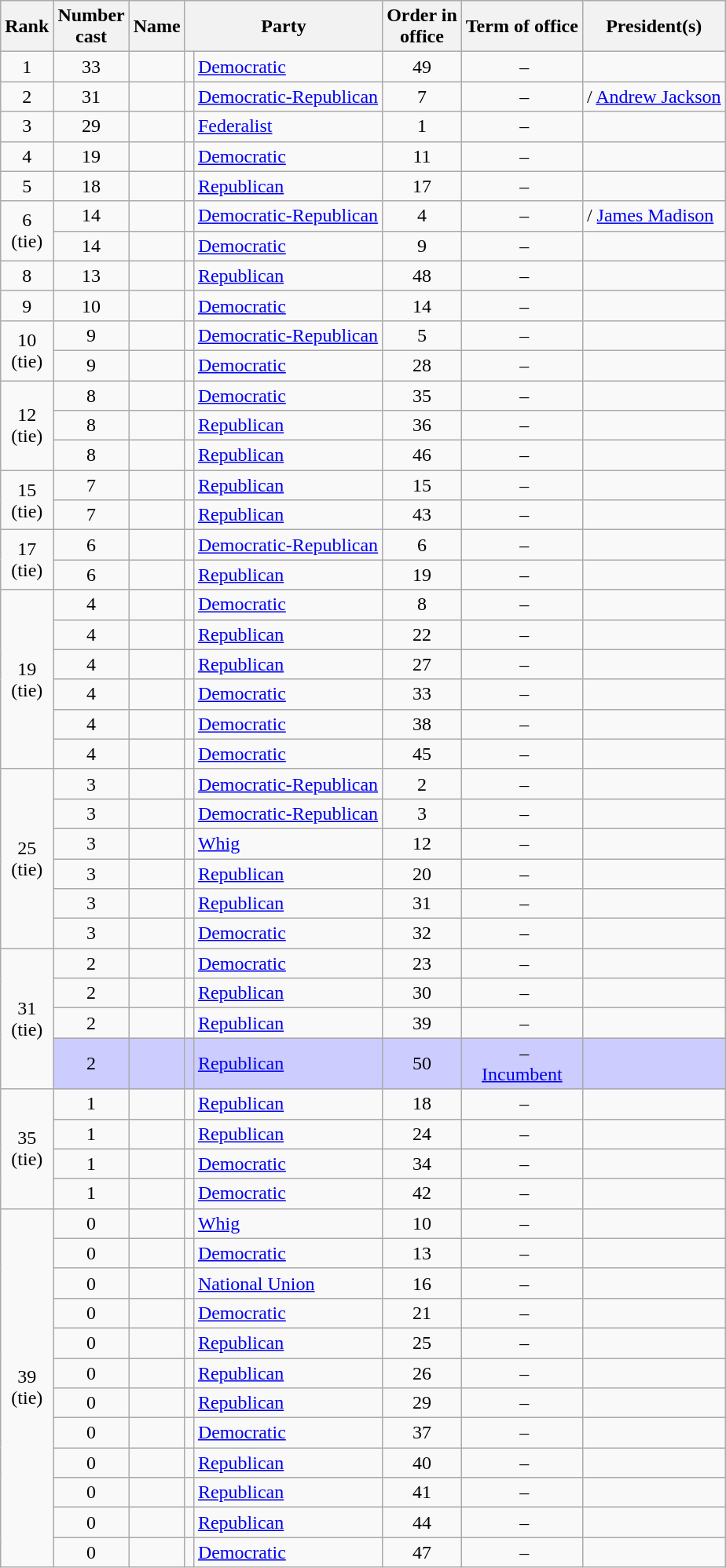<table class="wikitable sortable" style="text-align:center;">
<tr>
<th>Rank</th>
<th>Number<br>cast</th>
<th>Name</th>
<th colspan="2">Party</th>
<th>Order in<br>office</th>
<th>Term of office</th>
<th>President(s)</th>
</tr>
<tr>
<td>1</td>
<td>33</td>
<td style="text-align:left;"></td>
<td></td>
<td style="text-align:left;"><a href='#'>Democratic</a></td>
<td>49</td>
<td> –<br></td>
<td style="text-align:left;"></td>
</tr>
<tr>
<td>2</td>
<td>31</td>
<td nowrap="nowrap" style="text-align:left;"></td>
<td></td>
<td style="text-align:left;"><a href='#'>Democratic-Republican</a></td>
<td>7</td>
<td> –<br></td>
<td style="text-align:left;"> / <a href='#'>Andrew Jackson</a></td>
</tr>
<tr>
<td align="center">3</td>
<td align="center">29</td>
<td nowrap="nowrap" style="text-align:left;"></td>
<td></td>
<td style="text-align:left;"><a href='#'>Federalist</a></td>
<td>1</td>
<td> –<br></td>
<td style="text-align:left;"></td>
</tr>
<tr>
<td>4</td>
<td>19</td>
<td nowrap="nowrap" style="text-align:left;"></td>
<td></td>
<td style="text-align:left;"><a href='#'>Democratic</a></td>
<td>11</td>
<td> –<br></td>
<td style="text-align:left;"></td>
</tr>
<tr>
<td>5</td>
<td>18</td>
<td nowrap="nowrap" style="text-align:left;"></td>
<td></td>
<td style="text-align:left;"><a href='#'>Republican</a></td>
<td>17</td>
<td> –<br></td>
<td style="text-align:left;"></td>
</tr>
<tr>
<td rowspan="2">6<br>(tie)</td>
<td>14</td>
<td nowrap="nowrap" style="text-align:left;"></td>
<td></td>
<td style="text-align:left;"><a href='#'>Democratic-Republican</a></td>
<td>4</td>
<td> –<br></td>
<td style="text-align:left;"> / <a href='#'>James Madison</a></td>
</tr>
<tr>
<td>14</td>
<td nowrap="nowrap" style="text-align:left;"></td>
<td></td>
<td style="text-align:left;"><a href='#'>Democratic</a></td>
<td>9</td>
<td> –<br></td>
<td style="text-align:left;"></td>
</tr>
<tr>
<td>8</td>
<td>13</td>
<td nowrap="nowrap" style="text-align:left;"></td>
<td></td>
<td style="text-align:left;"><a href='#'>Republican</a></td>
<td>48</td>
<td> –<br></td>
<td style="text-align:left;"></td>
</tr>
<tr>
<td>9</td>
<td>10</td>
<td nowrap="nowrap" style="text-align:left;"></td>
<td></td>
<td style="text-align:left;"><a href='#'>Democratic</a></td>
<td>14</td>
<td> –<br></td>
<td style="text-align:left;"></td>
</tr>
<tr>
<td rowspan="2">10<br>(tie)</td>
<td>9</td>
<td nowrap="nowrap" style="text-align:left;"></td>
<td></td>
<td style="text-align:left;"><a href='#'>Democratic-Republican</a></td>
<td>5</td>
<td> –<br></td>
<td style="text-align:left;"></td>
</tr>
<tr>
<td>9</td>
<td nowrap="nowrap" style="text-align:left;"></td>
<td></td>
<td style="text-align:left;"><a href='#'>Democratic</a></td>
<td>28</td>
<td> –<br></td>
<td style="text-align:left;"></td>
</tr>
<tr>
<td rowspan="3">12<br>(tie)</td>
<td>8</td>
<td nowrap="nowrap" style="text-align:left;"></td>
<td></td>
<td style="text-align:left;"><a href='#'>Democratic</a></td>
<td>35</td>
<td> –<br></td>
<td style="text-align:left;"></td>
</tr>
<tr>
<td>8</td>
<td nowrap="nowrap" style="text-align:left;"></td>
<td></td>
<td style="text-align:left;"><a href='#'>Republican</a></td>
<td>36</td>
<td> –<br></td>
<td style="text-align:left;"></td>
</tr>
<tr>
<td>8</td>
<td nowrap="nowrap" style="text-align:left;"></td>
<td></td>
<td style="text-align:left;"><a href='#'>Republican</a></td>
<td>46</td>
<td> –<br></td>
<td style="text-align:left;"></td>
</tr>
<tr>
<td rowspan="2">15<br>(tie)</td>
<td>7</td>
<td nowrap="nowrap" style="text-align:left;"></td>
<td></td>
<td style="text-align:left;"><a href='#'>Republican</a></td>
<td>15</td>
<td> –<br></td>
<td style="text-align:left;"></td>
</tr>
<tr>
<td>7</td>
<td nowrap="nowrap" style="text-align:left;"></td>
<td></td>
<td style="text-align:left;"><a href='#'>Republican</a></td>
<td>43</td>
<td> –<br></td>
<td style="text-align:left;"></td>
</tr>
<tr>
<td rowspan="2">17<br>(tie)</td>
<td>6</td>
<td nowrap="nowrap" style="text-align:left;"></td>
<td></td>
<td style="text-align:left;"><a href='#'>Democratic-Republican</a></td>
<td>6</td>
<td> –<br></td>
<td style="text-align:left;"></td>
</tr>
<tr>
<td>6</td>
<td nowrap="nowrap" style="text-align:left;"></td>
<td></td>
<td style="text-align:left;"><a href='#'>Republican</a></td>
<td>19</td>
<td> –<br></td>
<td style="text-align:left;"></td>
</tr>
<tr>
<td rowspan="6">19<br>(tie)</td>
<td>4</td>
<td nowrap="nowrap" style="text-align:left;"></td>
<td></td>
<td style="text-align:left;"><a href='#'>Democratic</a></td>
<td>8</td>
<td> –<br></td>
<td style="text-align:left;"></td>
</tr>
<tr>
<td>4</td>
<td nowrap="nowrap" style="text-align:left;"></td>
<td></td>
<td style="text-align:left;"><a href='#'>Republican</a></td>
<td>22</td>
<td> –<br></td>
<td style="text-align:left;"></td>
</tr>
<tr>
<td>4</td>
<td nowrap="nowrap" style="text-align:left;"></td>
<td></td>
<td style="text-align:left;"><a href='#'>Republican</a></td>
<td>27</td>
<td> –<br></td>
<td style="text-align:left;"></td>
</tr>
<tr>
<td>4</td>
<td nowrap="nowrap" style="text-align:left;"></td>
<td></td>
<td style="text-align:left;"><a href='#'>Democratic</a></td>
<td>33</td>
<td> –<br></td>
<td style="text-align:left;"></td>
</tr>
<tr>
<td>4</td>
<td nowrap="nowrap" style="text-align:left;"></td>
<td></td>
<td style="text-align:left;"><a href='#'>Democratic</a></td>
<td>38</td>
<td> –<br></td>
<td style="text-align:left;"></td>
</tr>
<tr>
<td>4</td>
<td nowrap="nowrap" style="text-align:left;"></td>
<td></td>
<td style="text-align:left;"><a href='#'>Democratic</a></td>
<td>45</td>
<td> –<br></td>
<td style="text-align:left;"></td>
</tr>
<tr>
<td rowspan="6">25<br>(tie)</td>
<td>3</td>
<td nowrap="nowrap" style="text-align:left;"></td>
<td></td>
<td style="text-align:left;"><a href='#'>Democratic-Republican</a></td>
<td>2</td>
<td> –<br></td>
<td style="text-align:left;"></td>
</tr>
<tr>
<td>3</td>
<td nowrap="nowrap" style="text-align:left;"></td>
<td></td>
<td style="text-align:left;"><a href='#'>Democratic-Republican</a></td>
<td>3</td>
<td> –<br></td>
<td style="text-align:left;"></td>
</tr>
<tr>
<td>3</td>
<td nowrap="nowrap" style="text-align:left;"></td>
<td></td>
<td style="text-align:left;"><a href='#'>Whig</a></td>
<td>12</td>
<td> –<br></td>
<td style="text-align:left;"></td>
</tr>
<tr>
<td>3</td>
<td nowrap="nowrap" style="text-align:left;"></td>
<td></td>
<td style="text-align:left;"><a href='#'>Republican</a></td>
<td>20</td>
<td> –<br></td>
<td style="text-align:left;"></td>
</tr>
<tr>
<td>3</td>
<td nowrap="nowrap" style="text-align:left;"></td>
<td></td>
<td style="text-align:left;"><a href='#'>Republican</a></td>
<td>31</td>
<td> –<br></td>
<td style="text-align:left;"></td>
</tr>
<tr>
<td>3</td>
<td nowrap="nowrap" style="text-align:left;"></td>
<td></td>
<td style="text-align:left;"><a href='#'>Democratic</a></td>
<td>32</td>
<td> –<br></td>
<td style="text-align:left;"></td>
</tr>
<tr>
<td rowspan="4">31<br>(tie)</td>
<td>2</td>
<td nowrap="nowrap" style="text-align:left;"></td>
<td></td>
<td style="text-align:left;"><a href='#'>Democratic</a></td>
<td>23</td>
<td> –<br></td>
<td style="text-align:left;"></td>
</tr>
<tr>
<td>2</td>
<td nowrap="nowrap" style="text-align:left;"></td>
<td></td>
<td style="text-align:left;"><a href='#'>Republican</a></td>
<td>30</td>
<td> –<br></td>
<td style="text-align:left;"></td>
</tr>
<tr>
<td>2</td>
<td nowrap="nowrap" style="text-align:left;"></td>
<td></td>
<td style="text-align:left;"><a href='#'>Republican</a></td>
<td>39</td>
<td> –<br></td>
<td style="text-align:left;"></td>
</tr>
<tr bgcolor="#CCCCFF">
<td>2</td>
<td style="text-align:left;"></td>
<td></td>
<td style="text-align:left;"><a href='#'>Republican</a></td>
<td>50</td>
<td> –<br><a href='#'>Incumbent</a></td>
<td style="text-align:left;"></td>
</tr>
<tr>
<td rowspan="4">35<br>(tie)</td>
<td>1</td>
<td nowrap="nowrap" style="text-align:left;"></td>
<td></td>
<td style="text-align:left;"><a href='#'>Republican</a></td>
<td>18</td>
<td> –<br></td>
<td style="text-align:left;"></td>
</tr>
<tr>
<td>1</td>
<td nowrap="nowrap" style="text-align:left;"></td>
<td></td>
<td style="text-align:left;"><a href='#'>Republican</a></td>
<td>24</td>
<td> –<br></td>
<td style="text-align:left;"></td>
</tr>
<tr>
<td>1</td>
<td nowrap="nowrap" style="text-align:left;"></td>
<td></td>
<td style="text-align:left;"><a href='#'>Democratic</a></td>
<td>34</td>
<td> –<br></td>
<td style="text-align:left;"></td>
</tr>
<tr>
<td>1</td>
<td nowrap="nowrap" style="text-align:left;"></td>
<td></td>
<td style="text-align:left;"><a href='#'>Democratic</a></td>
<td>42</td>
<td> –<br></td>
<td style="text-align:left;"></td>
</tr>
<tr>
<td rowspan="12">39<br>(tie)</td>
<td>0</td>
<td nowrap="nowrap" style="text-align:left;"></td>
<td></td>
<td style="text-align:left;"><a href='#'>Whig</a></td>
<td>10</td>
<td> –<br></td>
<td style="text-align:left;"></td>
</tr>
<tr>
<td>0</td>
<td nowrap="nowrap" style="text-align:left;"></td>
<td></td>
<td style="text-align:left;"><a href='#'>Democratic</a></td>
<td>13</td>
<td> –<br></td>
<td style="text-align:left;"></td>
</tr>
<tr>
<td>0</td>
<td nowrap="nowrap" style="text-align:left;"></td>
<td></td>
<td style="text-align:left;"><a href='#'>National Union</a></td>
<td>16</td>
<td> –<br></td>
<td style="text-align:left;"></td>
</tr>
<tr>
<td>0</td>
<td nowrap="nowrap" style="text-align:left;"></td>
<td></td>
<td style="text-align:left;"><a href='#'>Democratic</a></td>
<td>21</td>
<td> –<br></td>
<td style="text-align:left;"></td>
</tr>
<tr>
<td>0</td>
<td nowrap="nowrap" style="text-align:left;"></td>
<td></td>
<td style="text-align:left;"><a href='#'>Republican</a></td>
<td>25</td>
<td> –<br></td>
<td style="text-align:left;"></td>
</tr>
<tr>
<td>0</td>
<td nowrap="nowrap" style="text-align:left;"></td>
<td></td>
<td style="text-align:left;"><a href='#'>Republican</a></td>
<td>26</td>
<td> –<br></td>
<td style="text-align:left;"></td>
</tr>
<tr>
<td>0</td>
<td nowrap="nowrap" style="text-align:left;"></td>
<td></td>
<td style="text-align:left;"><a href='#'>Republican</a></td>
<td>29</td>
<td> –<br></td>
<td style="text-align:left;"></td>
</tr>
<tr>
<td>0</td>
<td nowrap="nowrap" style="text-align:left;"></td>
<td></td>
<td style="text-align:left;"><a href='#'>Democratic</a></td>
<td>37</td>
<td> –<br></td>
<td style="text-align:left;"></td>
</tr>
<tr>
<td>0</td>
<td nowrap="nowrap" style="text-align:left;"></td>
<td></td>
<td style="text-align:left;"><a href='#'>Republican</a></td>
<td>40</td>
<td> –<br></td>
<td style="text-align:left;"></td>
</tr>
<tr>
<td>0</td>
<td nowrap="nowrap" style="text-align:left;"></td>
<td></td>
<td style="text-align:left;"><a href='#'>Republican</a></td>
<td>41</td>
<td> –<br></td>
<td style="text-align:left;"></td>
</tr>
<tr>
<td>0</td>
<td nowrap="nowrap" style="text-align:left;"></td>
<td></td>
<td style="text-align:left;"><a href='#'>Republican</a></td>
<td>44</td>
<td> –<br></td>
<td style="text-align:left;"></td>
</tr>
<tr>
<td>0</td>
<td nowrap="nowrap" style="text-align:left;"></td>
<td></td>
<td style="text-align:left;"><a href='#'>Democratic</a></td>
<td>47</td>
<td> –<br></td>
<td style="text-align:left;"></td>
</tr>
</table>
